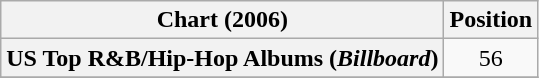<table class="wikitable sortable plainrowheaders">
<tr>
<th scope="col">Chart (2006)</th>
<th scope="col">Position</th>
</tr>
<tr>
<th scope="row">US Top R&B/Hip-Hop Albums (<em>Billboard</em>)</th>
<td style="text-align:center;">56</td>
</tr>
<tr>
</tr>
</table>
